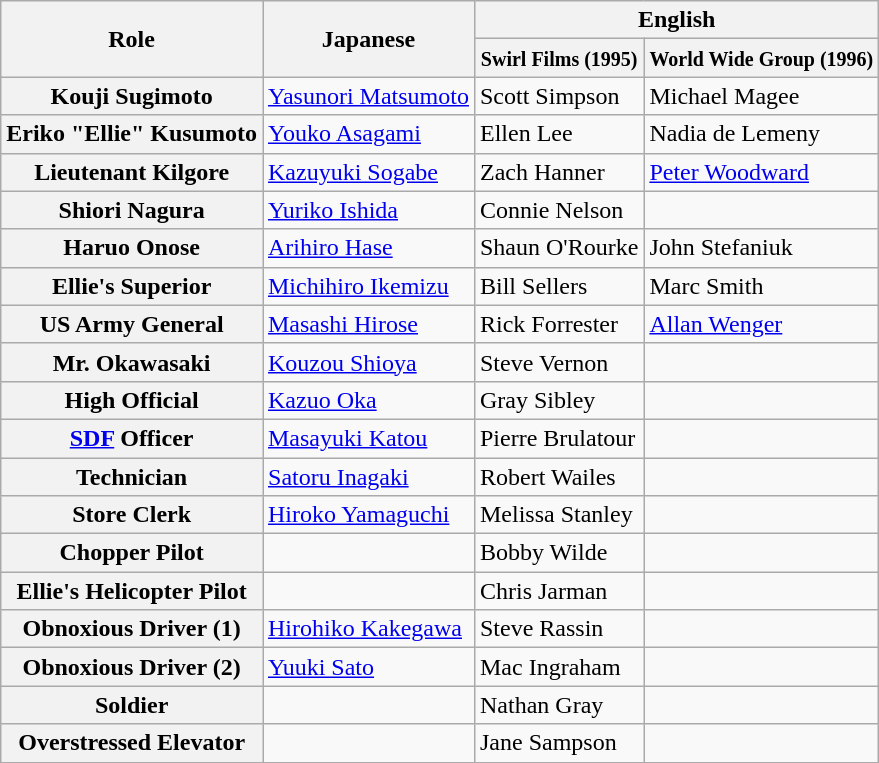<table class="wikitable mw-collapsible">
<tr>
<th rowspan="2">Role</th>
<th rowspan="2">Japanese</th>
<th colspan="2">English</th>
</tr>
<tr>
<th><small>Swirl Films (1995)</small></th>
<th><small>World Wide Group (1996)</small></th>
</tr>
<tr>
<th>Kouji Sugimoto</th>
<td><a href='#'>Yasunori Matsumoto</a></td>
<td>Scott Simpson</td>
<td>Michael Magee</td>
</tr>
<tr>
<th>Eriko "Ellie" Kusumoto</th>
<td><a href='#'>Youko Asagami</a></td>
<td>Ellen Lee</td>
<td>Nadia de Lemeny</td>
</tr>
<tr>
<th>Lieutenant Kilgore</th>
<td><a href='#'>Kazuyuki Sogabe</a></td>
<td>Zach Hanner</td>
<td><a href='#'>Peter Woodward</a></td>
</tr>
<tr>
<th>Shiori Nagura</th>
<td><a href='#'>Yuriko Ishida</a></td>
<td>Connie Nelson</td>
<td></td>
</tr>
<tr>
<th>Haruo Onose</th>
<td><a href='#'>Arihiro Hase</a></td>
<td>Shaun O'Rourke</td>
<td>John Stefaniuk</td>
</tr>
<tr>
<th>Ellie's Superior</th>
<td><a href='#'>Michihiro Ikemizu</a></td>
<td>Bill Sellers</td>
<td>Marc Smith</td>
</tr>
<tr>
<th>US Army General</th>
<td><a href='#'>Masashi Hirose</a></td>
<td>Rick Forrester</td>
<td><a href='#'>Allan Wenger</a></td>
</tr>
<tr>
<th>Mr. Okawasaki</th>
<td><a href='#'>Kouzou Shioya</a></td>
<td>Steve Vernon</td>
<td></td>
</tr>
<tr>
<th>High Official</th>
<td><a href='#'>Kazuo Oka</a></td>
<td>Gray Sibley</td>
<td></td>
</tr>
<tr>
<th><a href='#'>SDF</a> Officer</th>
<td><a href='#'>Masayuki Katou</a></td>
<td>Pierre Brulatour</td>
<td></td>
</tr>
<tr>
<th>Technician</th>
<td><a href='#'>Satoru Inagaki</a></td>
<td>Robert Wailes</td>
<td></td>
</tr>
<tr>
<th>Store Clerk</th>
<td><a href='#'>Hiroko Yamaguchi</a></td>
<td>Melissa Stanley</td>
<td></td>
</tr>
<tr>
<th>Chopper Pilot</th>
<td></td>
<td>Bobby Wilde</td>
<td></td>
</tr>
<tr>
<th>Ellie's Helicopter Pilot</th>
<td></td>
<td>Chris Jarman</td>
<td></td>
</tr>
<tr>
<th>Obnoxious Driver (1)</th>
<td><a href='#'>Hirohiko Kakegawa</a></td>
<td>Steve Rassin</td>
<td></td>
</tr>
<tr>
<th>Obnoxious Driver (2)</th>
<td><a href='#'>Yuuki Sato</a></td>
<td>Mac Ingraham</td>
<td></td>
</tr>
<tr>
<th>Soldier</th>
<td></td>
<td>Nathan Gray</td>
<td></td>
</tr>
<tr>
<th>Overstressed Elevator</th>
<td></td>
<td>Jane Sampson</td>
<td></td>
</tr>
</table>
